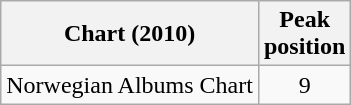<table class="wikitable sortable">
<tr>
<th>Chart (2010)</th>
<th>Peak<br>position</th>
</tr>
<tr>
<td>Norwegian Albums Chart</td>
<td align="center">9</td>
</tr>
</table>
